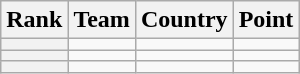<table class="wikitable sortable">
<tr>
<th>Rank</th>
<th>Team</th>
<th>Country</th>
<th>Point</th>
</tr>
<tr>
<th></th>
<td></td>
<td></td>
<td></td>
</tr>
<tr>
<th></th>
<td></td>
<td></td>
<td></td>
</tr>
<tr>
<th></th>
<td></td>
<td></td>
<td></td>
</tr>
</table>
